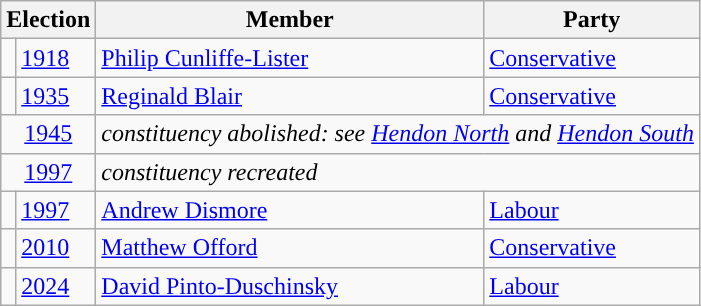<table class="wikitable">
<tr>
<th colspan="2">Election</th>
<th>Member</th>
<th>Party</th>
</tr>
<tr>
<td style="color:inherit;background-color: "></td>
<td><a href='#'>1918</a></td>
<td><a href='#'>Philip Cunliffe-Lister</a></td>
<td><a href='#'>Conservative</a></td>
</tr>
<tr>
<td style="color:inherit;background-color: "></td>
<td><a href='#'>1935</a></td>
<td><a href='#'>Reginald Blair</a></td>
<td><a href='#'>Conservative</a></td>
</tr>
<tr>
<td colspan="2" align="center"><a href='#'>1945</a></td>
<td colspan="2"><em>constituency abolished: see <a href='#'>Hendon North</a> and <a href='#'>Hendon South</a></em></td>
</tr>
<tr>
<td colspan="2" align="center"><a href='#'>1997</a></td>
<td colspan="2"><em>constituency recreated</em></td>
</tr>
<tr>
<td style="color:inherit;background-color: "></td>
<td><a href='#'>1997</a></td>
<td><a href='#'>Andrew Dismore</a></td>
<td><a href='#'>Labour</a></td>
</tr>
<tr>
<td style="color:inherit;background-color: "></td>
<td><a href='#'>2010</a></td>
<td><a href='#'>Matthew Offord</a></td>
<td><a href='#'>Conservative</a></td>
</tr>
<tr>
<td style="color:inherit;background-color: "></td>
<td><a href='#'>2024</a></td>
<td><a href='#'>David Pinto-Duschinsky</a></td>
<td><a href='#'>Labour</a></td>
</tr>
</table>
